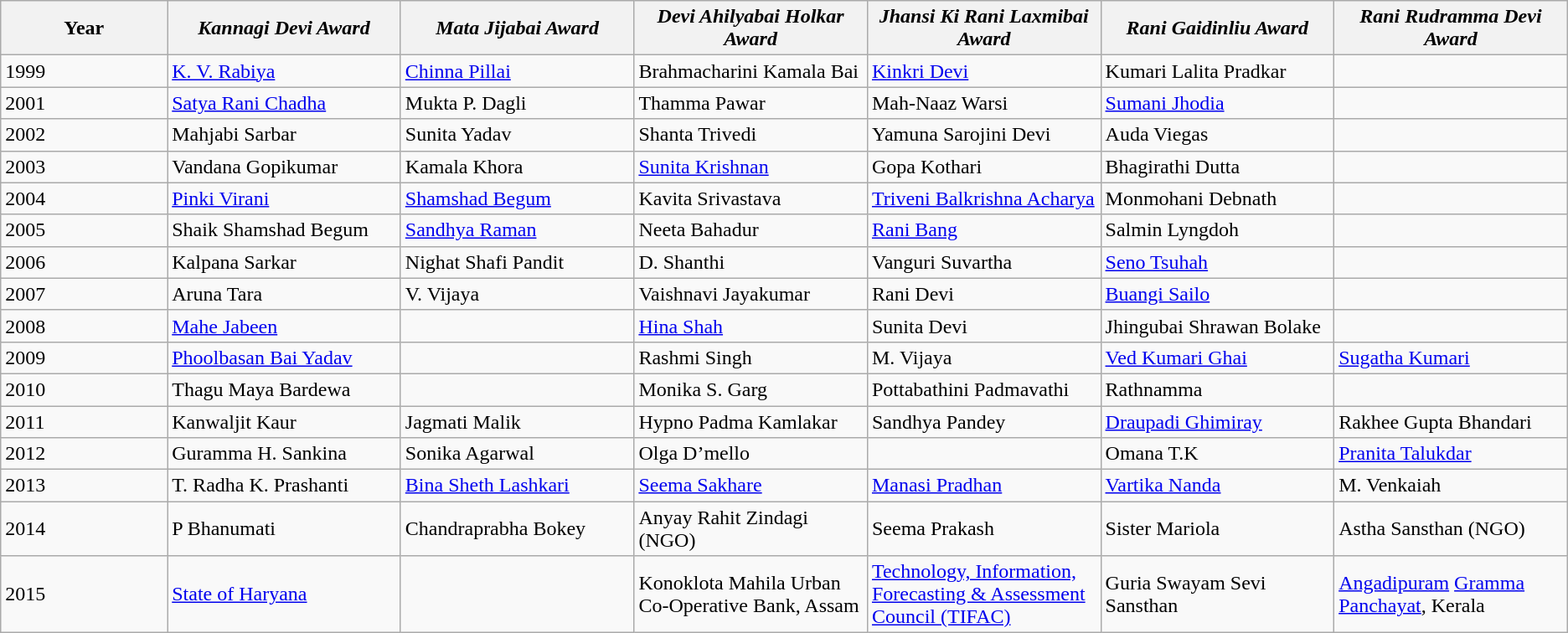<table class="wikitable">
<tr>
<th scope=col width=10%>Year</th>
<th scope=col width=14%><em>Kannagi Devi Award</em></th>
<th scope=col width=14%><em>Mata Jijabai Award</em></th>
<th scope=col width=14%><em>Devi Ahilyabai Holkar Award</em></th>
<th scope=col width=14%><em>Jhansi Ki Rani Laxmibai Award</em></th>
<th scope=col width=14%><em>Rani Gaidinliu Award</em></th>
<th scope=col width=14%><em>Rani Rudramma Devi Award</em></th>
</tr>
<tr>
<td>1999</td>
<td><a href='#'>K. V. Rabiya</a></td>
<td><a href='#'>Chinna Pillai</a></td>
<td>Brahmacharini Kamala Bai</td>
<td><a href='#'>Kinkri Devi</a></td>
<td>Kumari Lalita Pradkar</td>
<td></td>
</tr>
<tr>
<td>2001</td>
<td><a href='#'>Satya Rani Chadha</a></td>
<td>Mukta P. Dagli</td>
<td>Thamma Pawar</td>
<td>Mah-Naaz Warsi</td>
<td><a href='#'>Sumani Jhodia</a></td>
<td></td>
</tr>
<tr>
<td>2002</td>
<td>Mahjabi Sarbar</td>
<td>Sunita Yadav</td>
<td>Shanta Trivedi</td>
<td>Yamuna Sarojini Devi</td>
<td>Auda Viegas</td>
<td></td>
</tr>
<tr>
<td>2003</td>
<td>Vandana Gopikumar</td>
<td>Kamala Khora</td>
<td><a href='#'>Sunita Krishnan</a></td>
<td>Gopa Kothari</td>
<td>Bhagirathi Dutta</td>
<td></td>
</tr>
<tr>
<td>2004</td>
<td><a href='#'>Pinki Virani</a></td>
<td><a href='#'>Shamshad Begum</a></td>
<td>Kavita Srivastava</td>
<td><a href='#'>Triveni Balkrishna Acharya</a></td>
<td>Monmohani Debnath</td>
<td></td>
</tr>
<tr>
<td>2005</td>
<td>Shaik Shamshad Begum</td>
<td><a href='#'>Sandhya Raman</a></td>
<td>Neeta Bahadur</td>
<td><a href='#'>Rani Bang</a></td>
<td>Salmin Lyngdoh</td>
<td></td>
</tr>
<tr>
<td>2006</td>
<td>Kalpana Sarkar</td>
<td>Nighat Shafi Pandit</td>
<td>D. Shanthi</td>
<td>Vanguri Suvartha</td>
<td><a href='#'>Seno Tsuhah</a></td>
<td></td>
</tr>
<tr>
<td>2007</td>
<td>Aruna Tara</td>
<td>V. Vijaya</td>
<td>Vaishnavi Jayakumar</td>
<td>Rani Devi</td>
<td><a href='#'>Buangi Sailo</a></td>
<td></td>
</tr>
<tr>
<td>2008</td>
<td><a href='#'>Mahe Jabeen</a></td>
<td></td>
<td><a href='#'>Hina Shah</a></td>
<td>Sunita Devi</td>
<td>Jhingubai Shrawan Bolake</td>
<td></td>
</tr>
<tr>
<td>2009</td>
<td><a href='#'>Phoolbasan Bai Yadav</a></td>
<td></td>
<td>Rashmi Singh</td>
<td>M. Vijaya</td>
<td><a href='#'>Ved Kumari Ghai</a></td>
<td><a href='#'>Sugatha Kumari</a></td>
</tr>
<tr>
<td>2010</td>
<td>Thagu Maya Bardewa</td>
<td></td>
<td>Monika S. Garg</td>
<td>Pottabathini Padmavathi</td>
<td>Rathnamma</td>
<td></td>
</tr>
<tr>
<td>2011</td>
<td>Kanwaljit Kaur</td>
<td>Jagmati Malik</td>
<td>Hypno Padma Kamlakar</td>
<td>Sandhya Pandey</td>
<td><a href='#'>Draupadi Ghimiray</a></td>
<td>Rakhee Gupta Bhandari</td>
</tr>
<tr>
<td>2012</td>
<td>Guramma H. Sankina</td>
<td>Sonika Agarwal</td>
<td>Olga D’mello</td>
<td></td>
<td>Omana T.K</td>
<td><a href='#'>Pranita Talukdar</a></td>
</tr>
<tr>
<td>2013</td>
<td>T. Radha K. Prashanti</td>
<td><a href='#'>Bina Sheth Lashkari</a></td>
<td><a href='#'>Seema Sakhare</a></td>
<td><a href='#'>Manasi Pradhan</a></td>
<td><a href='#'>Vartika Nanda</a></td>
<td>M. Venkaiah</td>
</tr>
<tr>
<td>2014</td>
<td>P Bhanumati</td>
<td>Chandraprabha Bokey</td>
<td>Anyay Rahit Zindagi (NGO)</td>
<td>Seema Prakash</td>
<td>Sister Mariola</td>
<td>Astha Sansthan (NGO)</td>
</tr>
<tr>
<td>2015</td>
<td><a href='#'>State of Haryana</a></td>
<td></td>
<td>Konoklota Mahila Urban Co-Operative Bank, Assam</td>
<td><a href='#'>Technology, Information, Forecasting & Assessment Council (TIFAC)</a></td>
<td>Guria Swayam Sevi Sansthan</td>
<td><a href='#'>Angadipuram</a> <a href='#'>Gramma Panchayat</a>, Kerala</td>
</tr>
</table>
